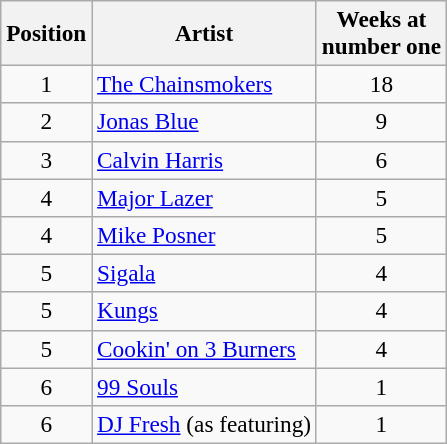<table class="wikitable sortable plainrowheaders" style="font-size:97%;">
<tr>
<th scope=col>Position</th>
<th scope=col>Artist</th>
<th scope=col>Weeks at<br>number one</th>
</tr>
<tr>
<td align=center>1</td>
<td><a href='#'>The Chainsmokers</a></td>
<td align=center>18</td>
</tr>
<tr>
<td align=center>2</td>
<td><a href='#'>Jonas Blue</a></td>
<td align=center>9</td>
</tr>
<tr>
<td align=center>3</td>
<td><a href='#'>Calvin Harris</a></td>
<td align=center>6</td>
</tr>
<tr>
<td align=center>4</td>
<td><a href='#'>Major Lazer</a></td>
<td align=center>5</td>
</tr>
<tr>
<td align=center>4</td>
<td><a href='#'>Mike Posner</a></td>
<td align=center>5</td>
</tr>
<tr>
<td align=center>5</td>
<td><a href='#'>Sigala</a></td>
<td align=center>4</td>
</tr>
<tr>
<td align=center>5</td>
<td><a href='#'>Kungs</a></td>
<td align=center>4</td>
</tr>
<tr>
<td align=center>5</td>
<td><a href='#'>Cookin' on 3 Burners</a></td>
<td align=center>4</td>
</tr>
<tr>
<td align=center>6</td>
<td><a href='#'>99 Souls</a></td>
<td align=center>1</td>
</tr>
<tr>
<td align=center>6</td>
<td><a href='#'>DJ Fresh</a> (as featuring)</td>
<td align=center>1</td>
</tr>
</table>
